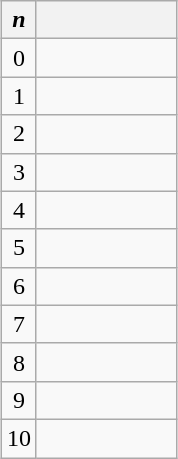<table class="wikitable" style="margin:0.5em auto">
<tr>
<th width="20%"><em>n</em></th>
<th></th>
</tr>
<tr>
<td align="center">0</td>
<td></td>
</tr>
<tr>
<td align="center">1</td>
<td></td>
</tr>
<tr>
<td align="center">2</td>
<td></td>
</tr>
<tr>
<td align="center">3</td>
<td></td>
</tr>
<tr>
<td align="center">4</td>
<td></td>
</tr>
<tr>
<td align="center">5</td>
<td></td>
</tr>
<tr>
<td align="center">6</td>
<td></td>
</tr>
<tr>
<td align="center">7</td>
<td></td>
</tr>
<tr>
<td align="center">8</td>
<td></td>
</tr>
<tr>
<td align="center">9</td>
<td></td>
</tr>
<tr>
<td align="center">10</td>
<td></td>
</tr>
</table>
